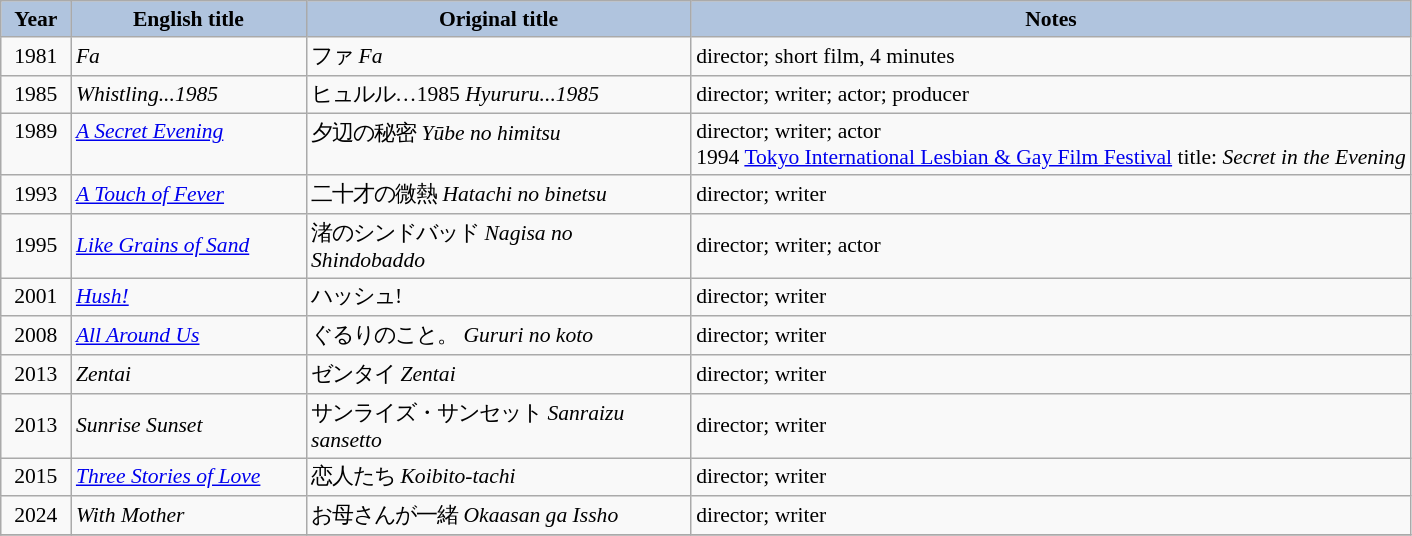<table class="wikitable" style="font-size:90%;">
<tr>
<th style="background:#B0C4DE;" width="40">Year</th>
<th style="background:#B0C4DE;" width="150">English title</th>
<th style="background:#B0C4DE;" width="250">Original title</th>
<th style="background:#B0C4DE;">Notes</th>
</tr>
<tr>
<td align="center">1981</td>
<td><em>Fa</em></td>
<td>ファ <em>Fa</em></td>
<td>director; short film, 4 minutes</td>
</tr>
<tr>
<td align="center">1985</td>
<td><em>Whistling...1985</em></td>
<td>ヒュルル…1985 <em>Hyururu...1985</em></td>
<td>director; writer; actor; producer</td>
</tr>
<tr valign="top">
<td align="center">1989</td>
<td><em><a href='#'>A Secret Evening</a></em></td>
<td>夕辺の秘密 <em>Yūbe no himitsu</em></td>
<td>director; writer; actor <br> 1994 <a href='#'>Tokyo International Lesbian & Gay Film Festival</a> title: <em>Secret in the Evening</em></td>
</tr>
<tr>
<td align="center">1993</td>
<td><em><a href='#'>A Touch of Fever</a></em></td>
<td>二十才の微熱 <em>Hatachi no binetsu</em></td>
<td>director; writer</td>
</tr>
<tr>
<td align="center">1995</td>
<td><em><a href='#'>Like Grains of Sand</a></em></td>
<td>渚のシンドバッド <em>Nagisa no Shindobaddo</em></td>
<td>director; writer; actor</td>
</tr>
<tr>
<td align="center">2001</td>
<td><em><a href='#'>Hush!</a></em></td>
<td>ハッシュ!</td>
<td>director; writer</td>
</tr>
<tr>
<td align="center">2008</td>
<td><em><a href='#'>All Around Us</a></em></td>
<td>ぐるりのこと。 <em>Gururi no koto</em></td>
<td>director; writer</td>
</tr>
<tr>
<td align="center">2013</td>
<td><em>Zentai</em></td>
<td>ゼンタイ <em>Zentai</em></td>
<td>director; writer</td>
</tr>
<tr>
<td align="center">2013</td>
<td><em>Sunrise Sunset</em></td>
<td>サンライズ・サンセット <em>Sanraizu sansetto</em></td>
<td>director; writer</td>
</tr>
<tr>
<td align="center">2015</td>
<td><em><a href='#'>Three Stories of Love</a></em></td>
<td>恋人たち <em>Koibito-tachi</em></td>
<td>director; writer</td>
</tr>
<tr>
<td align="center">2024</td>
<td><em>With Mother</em></td>
<td>お母さんが一緒 <em>Okaasan ga Issho</em></td>
<td>director; writer</td>
</tr>
<tr>
</tr>
</table>
